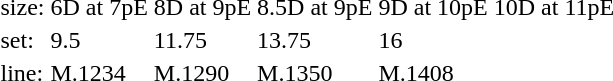<table style="margin-left:40px;">
<tr>
<td>size:</td>
<td>6D at 7pE</td>
<td>8D at 9pE</td>
<td>8.5D at 9pE</td>
<td>9D at 10pE</td>
<td>10D at 11pE</td>
</tr>
<tr>
<td>set:</td>
<td>9.5</td>
<td>11.75</td>
<td>13.75</td>
<td>16</td>
</tr>
<tr>
<td>line:</td>
<td>M.1234</td>
<td>M.1290</td>
<td>M.1350</td>
<td>M.1408</td>
</tr>
</table>
